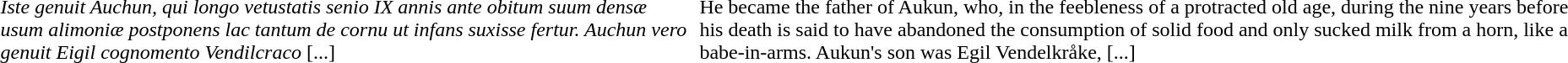<table>
<tr>
<td><br><em>Iste genuit Auchun, qui longo vetustatis senio IX annis ante obitum suum densæ usum alimoniæ postponens lac tantum de cornu ut infans suxisse fertur. Auchun vero genuit Eigil cognomento Vendilcraco</em> [...]</td>
<td><br>He became the father of Aukun, who, in the feebleness of a protracted old age, during the nine years before his death is said to have abandoned the consumption of solid food and only
sucked milk from a horn, like a babe-in-arms. Aukun's son was Egil Vendelkråke, [...]</td>
<td></td>
</tr>
</table>
